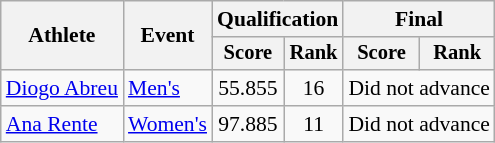<table class="wikitable" style="font-size:90%">
<tr>
<th rowspan="2">Athlete</th>
<th rowspan="2">Event</th>
<th colspan="2">Qualification</th>
<th colspan="2">Final</th>
</tr>
<tr style="font-size:95%">
<th>Score</th>
<th>Rank</th>
<th>Score</th>
<th>Rank</th>
</tr>
<tr align=center>
<td align=left><a href='#'>Diogo Abreu</a></td>
<td align=left><a href='#'>Men's</a></td>
<td>55.855</td>
<td>16</td>
<td colspan=2>Did not advance</td>
</tr>
<tr align=center>
<td align=left><a href='#'>Ana Rente</a></td>
<td align=left><a href='#'>Women's</a></td>
<td>97.885</td>
<td>11</td>
<td colspan=2>Did not advance</td>
</tr>
</table>
